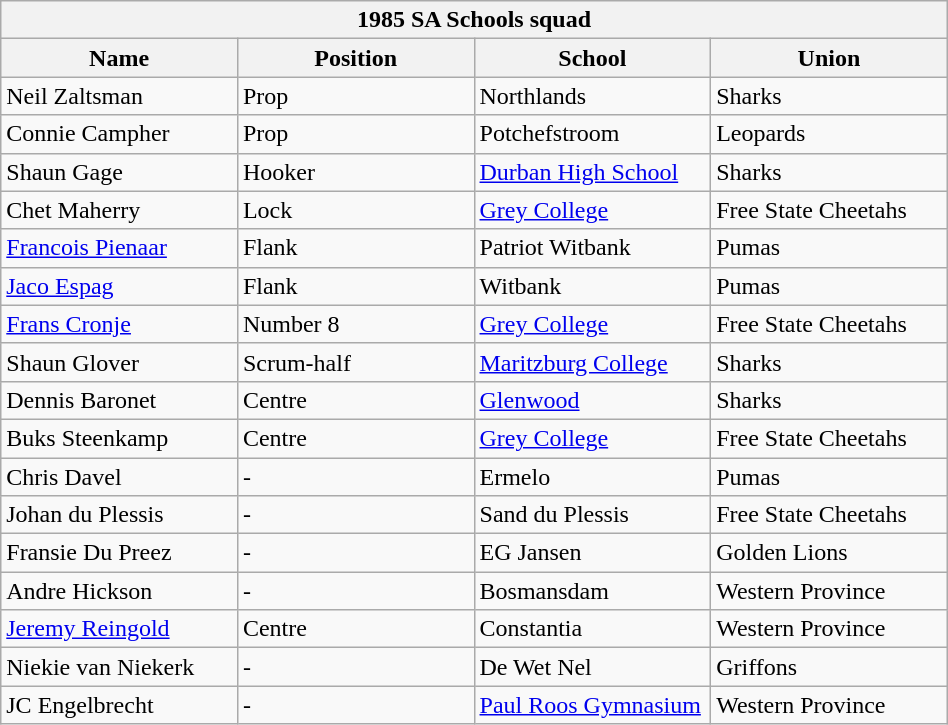<table class="wikitable" style="text-align:left; width:50%">
<tr>
<th colspan="100%">1985 SA Schools squad</th>
</tr>
<tr>
<th style="width:25%;">Name</th>
<th style="width:25%;">Position</th>
<th style="width:25%;">School</th>
<th style="width:25%;">Union</th>
</tr>
<tr>
<td>Neil Zaltsman</td>
<td>Prop</td>
<td>Northlands</td>
<td>Sharks</td>
</tr>
<tr>
<td>Connie Campher</td>
<td>Prop</td>
<td>Potchefstroom</td>
<td>Leopards</td>
</tr>
<tr>
<td>Shaun Gage</td>
<td>Hooker</td>
<td><a href='#'>Durban High School</a></td>
<td>Sharks</td>
</tr>
<tr>
<td>Chet Maherry</td>
<td>Lock</td>
<td><a href='#'>Grey College</a></td>
<td>Free State Cheetahs</td>
</tr>
<tr>
<td><a href='#'>Francois Pienaar</a></td>
<td>Flank</td>
<td>Patriot Witbank</td>
<td>Pumas</td>
</tr>
<tr>
<td><a href='#'>Jaco Espag</a></td>
<td>Flank</td>
<td>Witbank</td>
<td>Pumas</td>
</tr>
<tr>
<td><a href='#'>Frans Cronje</a></td>
<td>Number 8</td>
<td><a href='#'>Grey College</a></td>
<td>Free State Cheetahs</td>
</tr>
<tr>
<td>Shaun Glover</td>
<td>Scrum-half</td>
<td><a href='#'>Maritzburg College</a></td>
<td>Sharks</td>
</tr>
<tr>
<td>Dennis Baronet</td>
<td>Centre</td>
<td><a href='#'>Glenwood</a></td>
<td>Sharks</td>
</tr>
<tr>
<td>Buks Steenkamp</td>
<td>Centre</td>
<td><a href='#'>Grey College</a></td>
<td>Free State Cheetahs</td>
</tr>
<tr>
<td>Chris Davel</td>
<td>-</td>
<td>Ermelo</td>
<td>Pumas</td>
</tr>
<tr>
<td>Johan du Plessis</td>
<td>-</td>
<td>Sand du Plessis</td>
<td>Free State Cheetahs</td>
</tr>
<tr>
<td>Fransie Du Preez</td>
<td>-</td>
<td>EG Jansen</td>
<td>Golden Lions</td>
</tr>
<tr>
<td>Andre Hickson</td>
<td>-</td>
<td>Bosmansdam</td>
<td>Western Province</td>
</tr>
<tr>
<td><a href='#'>Jeremy Reingold</a></td>
<td>Centre</td>
<td>Constantia</td>
<td>Western Province</td>
</tr>
<tr>
<td>Niekie van Niekerk</td>
<td>-</td>
<td>De Wet Nel</td>
<td>Griffons</td>
</tr>
<tr>
<td>JC Engelbrecht</td>
<td>-</td>
<td><a href='#'>Paul Roos Gymnasium</a></td>
<td>Western Province</td>
</tr>
</table>
